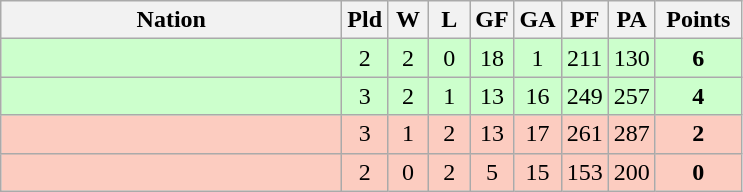<table class=wikitable style="text-align:center">
<tr>
<th width=220>Nation</th>
<th width=20>Pld</th>
<th width=20>W</th>
<th width=20>L</th>
<th width=20>GF</th>
<th width=20>GA</th>
<th width=20>PF</th>
<th width=20>PA</th>
<th width=50>Points</th>
</tr>
<tr bgcolor="#ccffcc">
<td align=left></td>
<td>2</td>
<td>2</td>
<td>0</td>
<td>18</td>
<td>1</td>
<td>211</td>
<td>130</td>
<td><strong>6</strong></td>
</tr>
<tr bgcolor="#ccffcc">
<td align=left></td>
<td>3</td>
<td>2</td>
<td>1</td>
<td>13</td>
<td>16</td>
<td>249</td>
<td>257</td>
<td><strong>4</strong></td>
</tr>
<tr bgcolor="#fcccc">
<td align=left></td>
<td>3</td>
<td>1</td>
<td>2</td>
<td>13</td>
<td>17</td>
<td>261</td>
<td>287</td>
<td><strong>2</strong></td>
</tr>
<tr bgcolor="#fcccc">
<td align=left></td>
<td>2</td>
<td>0</td>
<td>2</td>
<td>5</td>
<td>15</td>
<td>153</td>
<td>200</td>
<td><strong>0</strong></td>
</tr>
</table>
